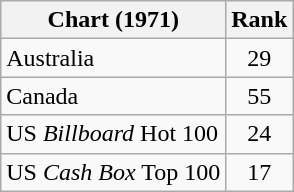<table class="wikitable sortable">
<tr>
<th align="left">Chart (1971)</th>
<th style="text-align:center;">Rank</th>
</tr>
<tr>
<td>Australia </td>
<td style="text-align:center;">29</td>
</tr>
<tr>
<td>Canada </td>
<td style="text-align:center;">55</td>
</tr>
<tr>
<td>US <em>Billboard</em> Hot 100</td>
<td style="text-align:center;">24</td>
</tr>
<tr>
<td>US <em>Cash Box</em> Top 100</td>
<td style="text-align:center;">17</td>
</tr>
</table>
